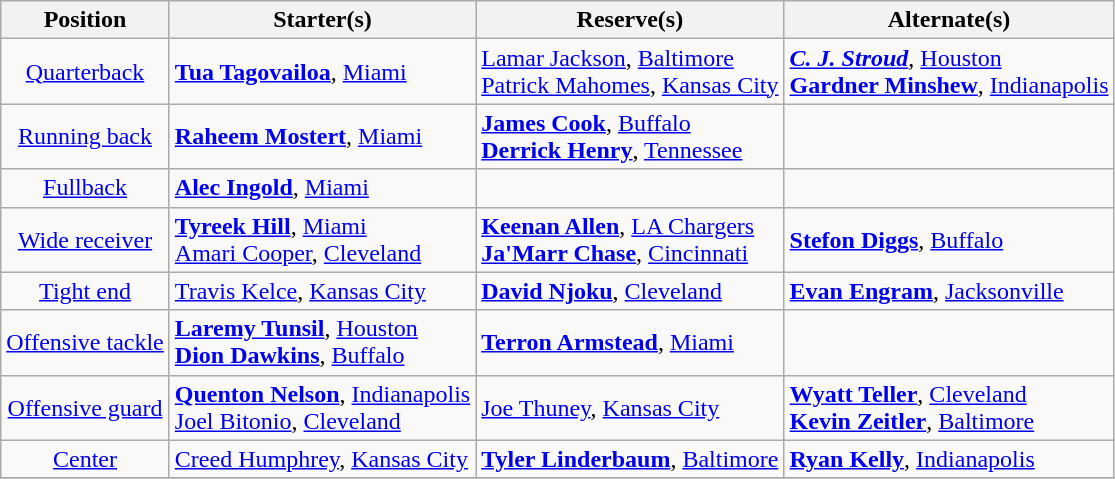<table class="wikitable">
<tr>
<th>Position</th>
<th>Starter(s)</th>
<th>Reserve(s)</th>
<th>Alternate(s)</th>
</tr>
<tr>
<td style="text-align:center"><a href='#'>Quarterback</a></td>
<td> <strong><a href='#'>Tua Tagovailoa</a></strong>, <a href='#'>Miami</a></td>
<td> <a href='#'>Lamar Jackson</a>, <a href='#'>Baltimore</a><br> <a href='#'>Patrick Mahomes</a>, <a href='#'>Kansas City</a></td>
<td> <strong><em><a href='#'>C. J. Stroud</a></em></strong>, <a href='#'>Houston</a><br> <strong><a href='#'>Gardner Minshew</a></strong>, <a href='#'>Indianapolis</a></td>
</tr>
<tr>
<td style="text-align:center"><a href='#'>Running back</a></td>
<td> <strong><a href='#'>Raheem Mostert</a></strong>, <a href='#'>Miami</a></td>
<td> <strong><a href='#'>James Cook</a></strong>, <a href='#'>Buffalo</a><br> <strong><a href='#'>Derrick Henry</a></strong>, <a href='#'>Tennessee</a></td>
<td></td>
</tr>
<tr>
<td style="text-align:center"><a href='#'>Fullback</a></td>
<td> <strong><a href='#'>Alec Ingold</a></strong>, <a href='#'>Miami</a></td>
<td></td>
<td></td>
</tr>
<tr>
<td style="text-align:center"><a href='#'>Wide receiver</a></td>
<td> <strong><a href='#'>Tyreek Hill</a></strong>, <a href='#'>Miami</a><br> <a href='#'>Amari Cooper</a>, <a href='#'>Cleveland</a></td>
<td> <strong><a href='#'>Keenan Allen</a></strong>, <a href='#'>LA Chargers</a><br> <strong><a href='#'>Ja'Marr Chase</a></strong>, <a href='#'>Cincinnati</a></td>
<td> <strong><a href='#'>Stefon Diggs</a></strong>, <a href='#'>Buffalo</a></td>
</tr>
<tr>
<td style="text-align:center"><a href='#'>Tight end</a></td>
<td> <a href='#'>Travis Kelce</a>, <a href='#'>Kansas City</a></td>
<td> <strong><a href='#'>David Njoku</a></strong>, <a href='#'>Cleveland</a></td>
<td> <strong><a href='#'>Evan Engram</a></strong>, <a href='#'>Jacksonville</a></td>
</tr>
<tr>
<td style="text-align:center":><a href='#'>Offensive tackle</a></td>
<td> <strong><a href='#'>Laremy Tunsil</a></strong>, <a href='#'>Houston</a><br> <strong><a href='#'>Dion Dawkins</a></strong>, <a href='#'>Buffalo</a></td>
<td> <strong><a href='#'>Terron Armstead</a></strong>, <a href='#'>Miami</a></td>
<td></td>
</tr>
<tr>
<td style="text-align:center":><a href='#'>Offensive guard</a></td>
<td> <strong><a href='#'>Quenton Nelson</a></strong>, <a href='#'>Indianapolis</a><br> <a href='#'>Joel Bitonio</a>, <a href='#'>Cleveland</a></td>
<td> <a href='#'>Joe Thuney</a>, <a href='#'>Kansas City</a></td>
<td> <strong><a href='#'>Wyatt Teller</a></strong>, <a href='#'>Cleveland</a><br> <strong><a href='#'>Kevin Zeitler</a></strong>, <a href='#'>Baltimore</a></td>
</tr>
<tr>
<td style="text-align:center":><a href='#'>Center</a></td>
<td> <a href='#'>Creed Humphrey</a>, <a href='#'>Kansas City</a></td>
<td> <strong><a href='#'>Tyler Linderbaum</a></strong>, <a href='#'>Baltimore</a></td>
<td> <strong><a href='#'>Ryan Kelly</a></strong>, <a href='#'>Indianapolis</a></td>
</tr>
<tr>
</tr>
</table>
